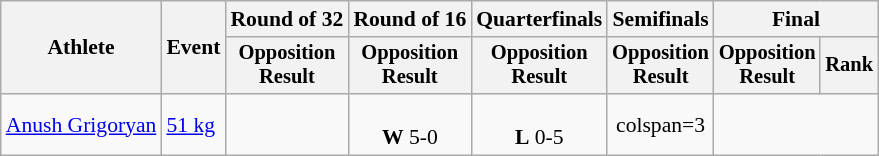<table class="wikitable" style="font-size:90%">
<tr>
<th rowspan="2">Athlete</th>
<th rowspan="2">Event</th>
<th>Round of 32</th>
<th>Round of 16</th>
<th>Quarterfinals</th>
<th>Semifinals</th>
<th colspan=2>Final</th>
</tr>
<tr style="font-size:95%">
<th>Opposition<br>Result</th>
<th>Opposition<br>Result</th>
<th>Opposition<br>Result</th>
<th>Opposition<br>Result</th>
<th>Opposition<br>Result</th>
<th>Rank</th>
</tr>
<tr align=center>
<td align=left><a href='#'>Anush Grigoryan</a></td>
<td align=left><a href='#'>51 kg</a></td>
<td></td>
<td><br><strong>W</strong> 5-0</td>
<td><br><strong>L</strong> 0-5</td>
<td>colspan=3 </td>
</tr>
</table>
